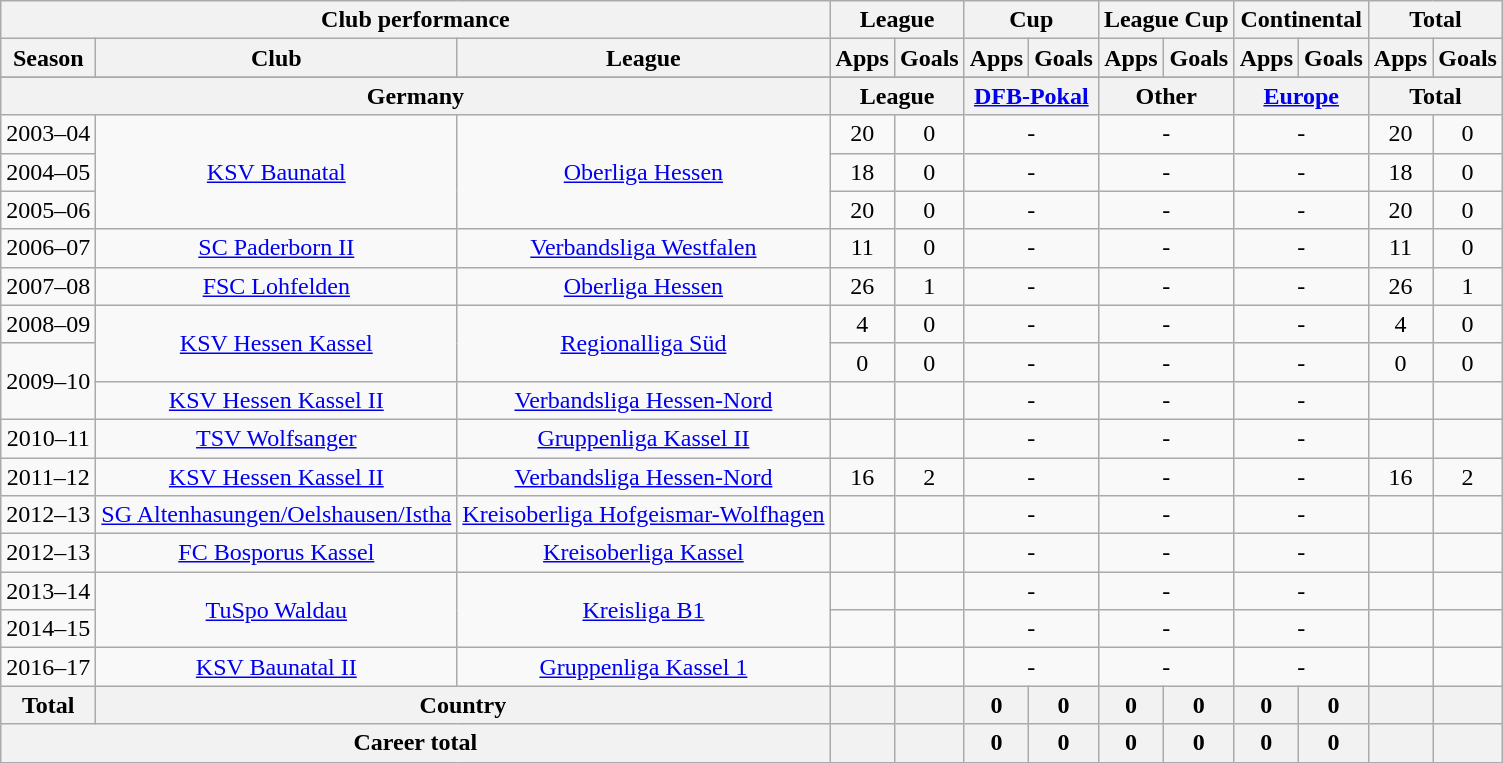<table class="wikitable" style="text-align:center">
<tr>
<th colspan=3>Club performance</th>
<th colspan=2>League</th>
<th colspan=2>Cup</th>
<th colspan=2>League Cup</th>
<th colspan=2>Continental</th>
<th colspan=2>Total</th>
</tr>
<tr>
<th>Season</th>
<th>Club</th>
<th>League</th>
<th>Apps</th>
<th>Goals</th>
<th>Apps</th>
<th>Goals</th>
<th>Apps</th>
<th>Goals</th>
<th>Apps</th>
<th>Goals</th>
<th>Apps</th>
<th>Goals</th>
</tr>
<tr>
</tr>
<tr>
<th colspan=3>Germany</th>
<th colspan=2>League</th>
<th colspan=2><a href='#'>DFB-Pokal</a></th>
<th colspan=2>Other</th>
<th colspan=2><a href='#'>Europe</a></th>
<th colspan=2>Total</th>
</tr>
<tr>
<td>2003–04</td>
<td rowspan="3"><a href='#'>KSV Baunatal</a></td>
<td rowspan="3"><a href='#'>Oberliga Hessen</a></td>
<td>20</td>
<td>0</td>
<td colspan="2">-</td>
<td colspan="2">-</td>
<td colspan="2">-</td>
<td>20</td>
<td>0</td>
</tr>
<tr>
<td>2004–05</td>
<td>18</td>
<td>0</td>
<td colspan="2">-</td>
<td colspan="2">-</td>
<td colspan="2">-</td>
<td>18</td>
<td>0</td>
</tr>
<tr>
<td>2005–06</td>
<td>20</td>
<td>0</td>
<td colspan="2">-</td>
<td colspan="2">-</td>
<td colspan="2">-</td>
<td>20</td>
<td>0</td>
</tr>
<tr>
<td>2006–07</td>
<td><a href='#'>SC Paderborn II</a></td>
<td><a href='#'>Verbandsliga Westfalen</a></td>
<td>11</td>
<td>0</td>
<td colspan="2">-</td>
<td colspan="2">-</td>
<td colspan="2">-</td>
<td>11</td>
<td>0</td>
</tr>
<tr>
<td>2007–08</td>
<td><a href='#'>FSC Lohfelden</a></td>
<td><a href='#'>Oberliga Hessen</a></td>
<td>26</td>
<td>1</td>
<td colspan="2">-</td>
<td colspan="2">-</td>
<td colspan="2">-</td>
<td>26</td>
<td>1</td>
</tr>
<tr>
<td>2008–09</td>
<td rowspan="2"><a href='#'>KSV Hessen Kassel</a></td>
<td rowspan="2"><a href='#'>Regionalliga Süd</a></td>
<td>4</td>
<td>0</td>
<td colspan="2">-</td>
<td colspan="2">-</td>
<td colspan="2">-</td>
<td>4</td>
<td>0</td>
</tr>
<tr>
<td rowspan="2">2009–10</td>
<td>0</td>
<td>0</td>
<td colspan="2">-</td>
<td colspan="2">-</td>
<td colspan="2">-</td>
<td>0</td>
<td>0</td>
</tr>
<tr>
<td><a href='#'>KSV Hessen Kassel II</a></td>
<td><a href='#'>Verbandsliga Hessen-Nord</a></td>
<td></td>
<td></td>
<td colspan="2">-</td>
<td colspan="2">-</td>
<td colspan="2">-</td>
<td></td>
<td></td>
</tr>
<tr>
<td>2010–11</td>
<td><a href='#'>TSV Wolfsanger</a></td>
<td><a href='#'>Gruppenliga Kassel II</a></td>
<td></td>
<td></td>
<td colspan="2">-</td>
<td colspan="2">-</td>
<td colspan="2">-</td>
<td></td>
<td></td>
</tr>
<tr>
<td>2011–12</td>
<td><a href='#'>KSV Hessen Kassel II</a></td>
<td><a href='#'>Verbandsliga Hessen-Nord</a></td>
<td>16</td>
<td>2</td>
<td colspan="2">-</td>
<td colspan="2">-</td>
<td colspan="2">-</td>
<td>16</td>
<td>2</td>
</tr>
<tr>
<td>2012–13</td>
<td><a href='#'>SG Altenhasungen/Oelshausen/Istha</a></td>
<td><a href='#'>Kreisoberliga Hofgeismar-Wolfhagen</a></td>
<td></td>
<td></td>
<td colspan="2">-</td>
<td colspan="2">-</td>
<td colspan="2">-</td>
<td></td>
<td></td>
</tr>
<tr>
<td>2012–13</td>
<td><a href='#'>FC Bosporus Kassel</a></td>
<td><a href='#'>Kreisoberliga Kassel</a></td>
<td></td>
<td></td>
<td colspan="2">-</td>
<td colspan="2">-</td>
<td colspan="2">-</td>
<td></td>
<td></td>
</tr>
<tr>
<td>2013–14</td>
<td rowspan="2"><a href='#'>TuSpo Waldau</a></td>
<td rowspan="2"><a href='#'>Kreisliga B1</a></td>
<td></td>
<td></td>
<td colspan="2">-</td>
<td colspan="2">-</td>
<td colspan="2">-</td>
<td></td>
<td></td>
</tr>
<tr>
<td>2014–15</td>
<td></td>
<td></td>
<td colspan="2">-</td>
<td colspan="2">-</td>
<td colspan="2">-</td>
<td></td>
<td></td>
</tr>
<tr>
<td>2016–17</td>
<td><a href='#'>KSV Baunatal II</a></td>
<td><a href='#'>Gruppenliga Kassel 1</a></td>
<td></td>
<td></td>
<td colspan="2">-</td>
<td colspan="2">-</td>
<td colspan="2">-</td>
<td></td>
<td></td>
</tr>
<tr>
<th rowspan=GER>Total</th>
<th colspan=2>Country</th>
<th></th>
<th></th>
<th>0</th>
<th>0</th>
<th>0</th>
<th>0</th>
<th>0</th>
<th>0</th>
<th></th>
<th></th>
</tr>
<tr>
<th colspan=3>Career total</th>
<th></th>
<th></th>
<th>0</th>
<th>0</th>
<th>0</th>
<th>0</th>
<th>0</th>
<th>0</th>
<th></th>
<th></th>
</tr>
</table>
